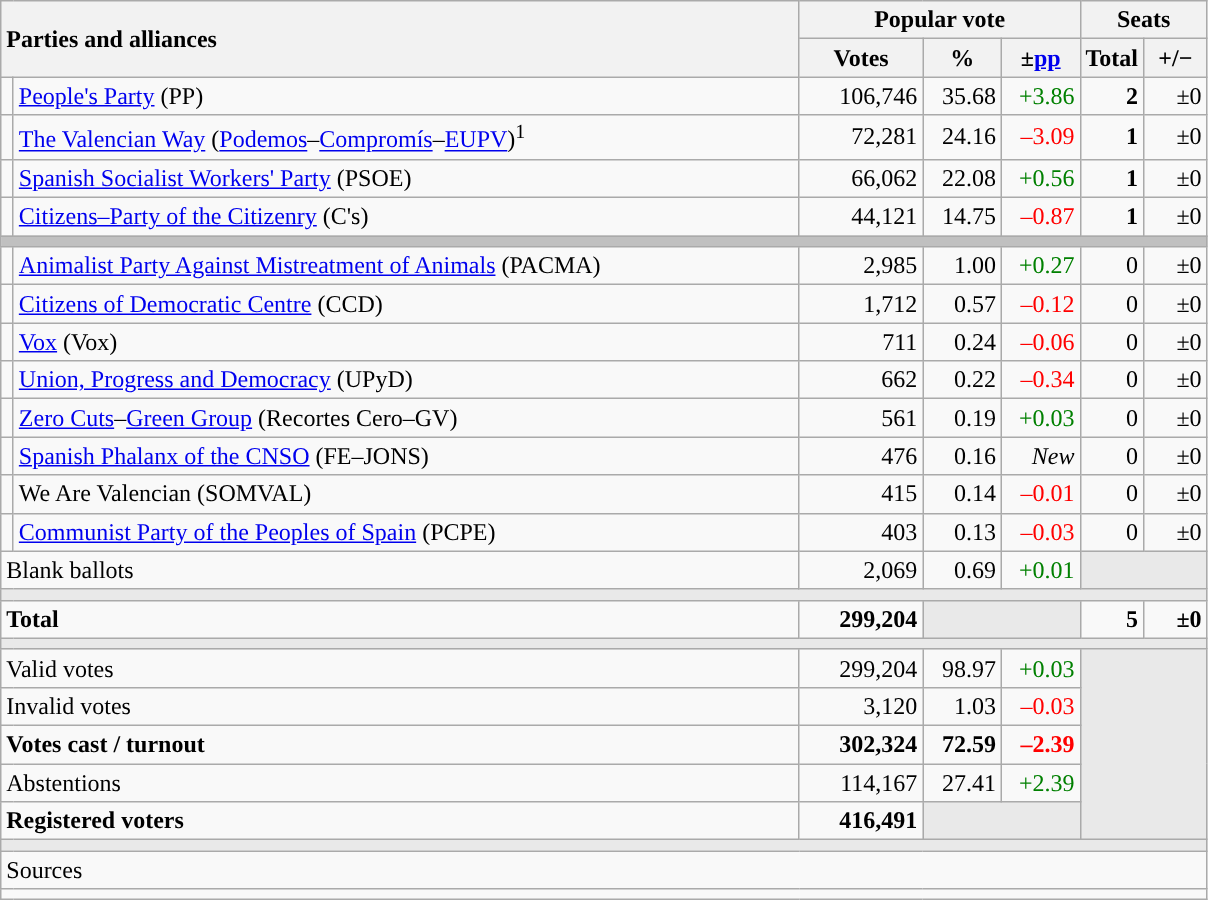<table class="wikitable" style="text-align:right;">
<tr>
<th style="text-align:left;" rowspan="2" colspan="2" width="525">Parties and alliances</th>
<th colspan="3">Popular vote</th>
<th colspan="2">Seats</th>
</tr>
<tr>
<th width="75">Votes</th>
<th width="45">%</th>
<th width="45">±<a href='#'>pp</a></th>
<th width="35">Total</th>
<th width="35">+/−</th>
</tr>
<tr>
<td width="1" style="color:inherit;background:"></td>
<td align="left"><a href='#'>People's Party</a> (PP)</td>
<td>106,746</td>
<td>35.68</td>
<td style="color:green;">+3.86</td>
<td><strong>2</strong></td>
<td>±0</td>
</tr>
<tr>
<td style="color:inherit;background:"></td>
<td align="left"><a href='#'>The Valencian Way</a> (<a href='#'>Podemos</a>–<a href='#'>Compromís</a>–<a href='#'>EUPV</a>)<sup>1</sup></td>
<td>72,281</td>
<td>24.16</td>
<td style="color:red;">–3.09</td>
<td><strong>1</strong></td>
<td>±0</td>
</tr>
<tr>
<td style="color:inherit;background:"></td>
<td align="left"><a href='#'>Spanish Socialist Workers' Party</a> (PSOE)</td>
<td>66,062</td>
<td>22.08</td>
<td style="color:green;">+0.56</td>
<td><strong>1</strong></td>
<td>±0</td>
</tr>
<tr>
<td style="color:inherit;background:"></td>
<td align="left"><a href='#'>Citizens–Party of the Citizenry</a> (C's)</td>
<td>44,121</td>
<td>14.75</td>
<td style="color:red;">–0.87</td>
<td><strong>1</strong></td>
<td>±0</td>
</tr>
<tr>
<td colspan="7" bgcolor="#C0C0C0"></td>
</tr>
<tr>
<td style="color:inherit;background:"></td>
<td align="left"><a href='#'>Animalist Party Against Mistreatment of Animals</a> (PACMA)</td>
<td>2,985</td>
<td>1.00</td>
<td style="color:green;">+0.27</td>
<td>0</td>
<td>±0</td>
</tr>
<tr>
<td style="color:inherit;background:"></td>
<td align="left"><a href='#'>Citizens of Democratic Centre</a> (CCD)</td>
<td>1,712</td>
<td>0.57</td>
<td style="color:red;">–0.12</td>
<td>0</td>
<td>±0</td>
</tr>
<tr>
<td style="color:inherit;background:"></td>
<td align="left"><a href='#'>Vox</a> (Vox)</td>
<td>711</td>
<td>0.24</td>
<td style="color:red;">–0.06</td>
<td>0</td>
<td>±0</td>
</tr>
<tr>
<td style="color:inherit;background:"></td>
<td align="left"><a href='#'>Union, Progress and Democracy</a> (UPyD)</td>
<td>662</td>
<td>0.22</td>
<td style="color:red;">–0.34</td>
<td>0</td>
<td>±0</td>
</tr>
<tr>
<td style="color:inherit;background:"></td>
<td align="left"><a href='#'>Zero Cuts</a>–<a href='#'>Green Group</a> (Recortes Cero–GV)</td>
<td>561</td>
<td>0.19</td>
<td style="color:green;">+0.03</td>
<td>0</td>
<td>±0</td>
</tr>
<tr>
<td style="color:inherit;background:"></td>
<td align="left"><a href='#'>Spanish Phalanx of the CNSO</a> (FE–JONS)</td>
<td>476</td>
<td>0.16</td>
<td><em>New</em></td>
<td>0</td>
<td>±0</td>
</tr>
<tr>
<td style="color:inherit;background:"></td>
<td align="left">We Are Valencian (SOMVAL)</td>
<td>415</td>
<td>0.14</td>
<td style="color:red;">–0.01</td>
<td>0</td>
<td>±0</td>
</tr>
<tr>
<td style="color:inherit;background:"></td>
<td align="left"><a href='#'>Communist Party of the Peoples of Spain</a> (PCPE)</td>
<td>403</td>
<td>0.13</td>
<td style="color:red;">–0.03</td>
<td>0</td>
<td>±0</td>
</tr>
<tr>
<td align="left" colspan="2">Blank ballots</td>
<td>2,069</td>
<td>0.69</td>
<td style="color:green;">+0.01</td>
<td bgcolor="#E9E9E9" colspan="2"></td>
</tr>
<tr>
<td colspan="7" bgcolor="#E9E9E9"></td>
</tr>
<tr style="font-weight:bold;">
<td align="left" colspan="2">Total</td>
<td>299,204</td>
<td bgcolor="#E9E9E9" colspan="2"></td>
<td>5</td>
<td>±0</td>
</tr>
<tr>
<td colspan="7" bgcolor="#E9E9E9"></td>
</tr>
<tr>
<td align="left" colspan="2">Valid votes</td>
<td>299,204</td>
<td>98.97</td>
<td style="color:green;">+0.03</td>
<td bgcolor="#E9E9E9" colspan="2" rowspan="5"></td>
</tr>
<tr>
<td align="left" colspan="2">Invalid votes</td>
<td>3,120</td>
<td>1.03</td>
<td style="color:red;">–0.03</td>
</tr>
<tr style="font-weight:bold;">
<td align="left" colspan="2">Votes cast / turnout</td>
<td>302,324</td>
<td>72.59</td>
<td style="color:red;">–2.39</td>
</tr>
<tr>
<td align="left" colspan="2">Abstentions</td>
<td>114,167</td>
<td>27.41</td>
<td style="color:green;">+2.39</td>
</tr>
<tr style="font-weight:bold;">
<td align="left" colspan="2">Registered voters</td>
<td>416,491</td>
<td bgcolor="#E9E9E9" colspan="2"></td>
</tr>
<tr>
<td colspan="7" bgcolor="#E9E9E9"></td>
</tr>
<tr>
<td align="left" colspan="7">Sources</td>
</tr>
<tr>
<td colspan="7" style="text-align:left; max-width:790px;"></td>
</tr>
</table>
